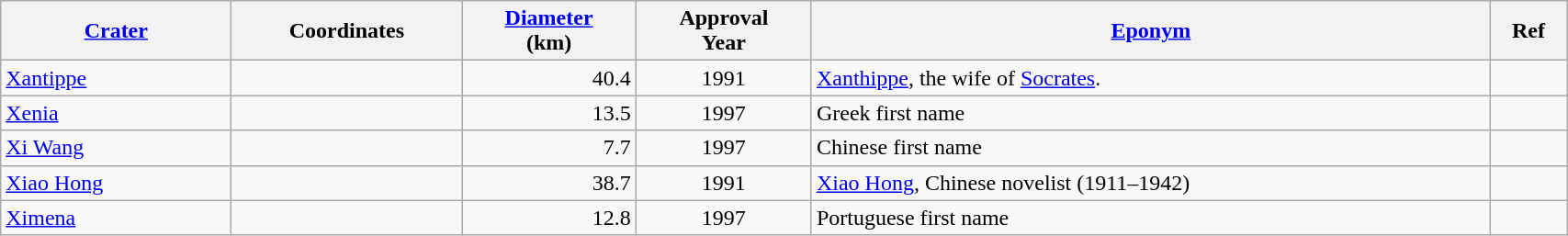<table class="wikitable sortable" style="min-width: 90%">
<tr>
<th style="width:10em"><a href='#'>Crater</a></th>
<th style="width:10em">Coordinates</th>
<th><a href='#'>Diameter</a><br>(km)</th>
<th>Approval<br>Year</th>
<th class="unsortable"><a href='#'>Eponym</a></th>
<th class="unsortable">Ref</th>
</tr>
<tr id="Xantippe">
<td><a href='#'>Xantippe</a></td>
<td></td>
<td align=right>40.4</td>
<td align=center>1991</td>
<td><a href='#'>Xanthippe</a>, the wife of <a href='#'>Socrates</a>.</td>
<td></td>
</tr>
<tr id="Xenia">
<td><a href='#'>Xenia</a></td>
<td></td>
<td align=right>13.5</td>
<td align=center>1997</td>
<td>Greek first name</td>
<td></td>
</tr>
<tr id="Xi Wang">
<td><a href='#'>Xi Wang</a></td>
<td></td>
<td align=right>7.7</td>
<td align=center>1997</td>
<td>Chinese first name</td>
<td></td>
</tr>
<tr id="Xiao Hong">
<td><a href='#'>Xiao Hong</a></td>
<td></td>
<td align=right>38.7</td>
<td align=center>1991</td>
<td><a href='#'>Xiao Hong</a>, Chinese novelist (1911–1942)</td>
<td></td>
</tr>
<tr id="Ximena">
<td><a href='#'>Ximena</a></td>
<td></td>
<td align=right>12.8</td>
<td align=center>1997</td>
<td>Portuguese first name</td>
<td></td>
</tr>
</table>
